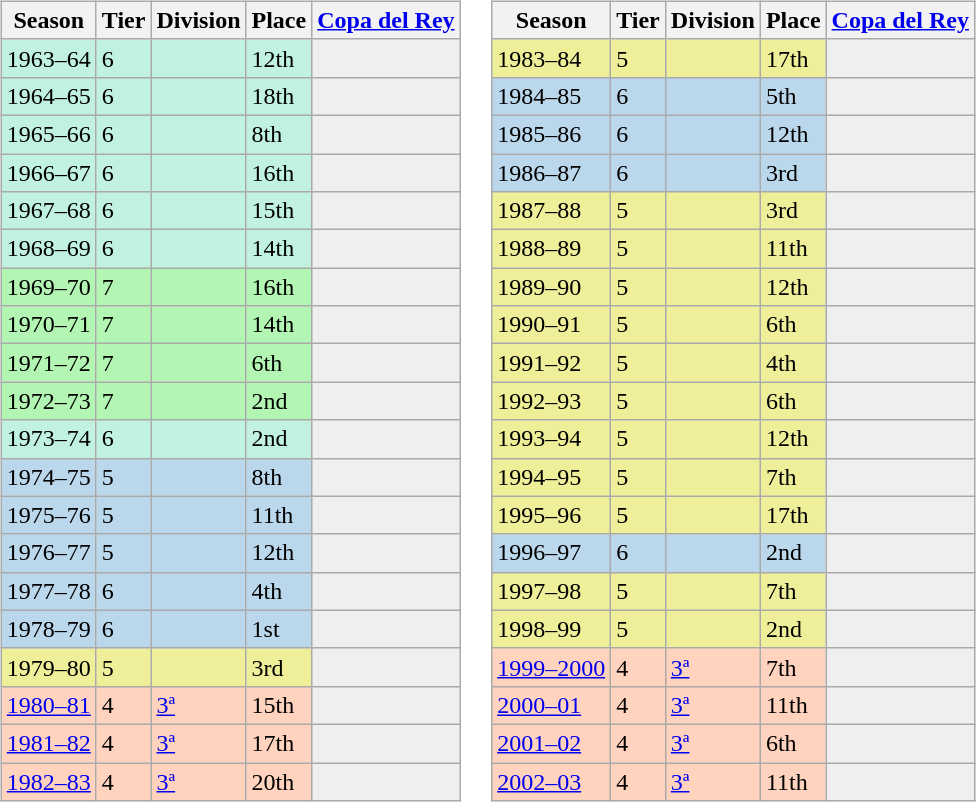<table>
<tr>
<td valign="top" width=0%><br><table class="wikitable">
<tr style="background:#f0f6fa;">
<th>Season</th>
<th>Tier</th>
<th>Division</th>
<th>Place</th>
<th><a href='#'>Copa del Rey</a></th>
</tr>
<tr>
<td style="background:#C0F2DF;">1963–64</td>
<td style="background:#C0F2DF;">6</td>
<td style="background:#C0F2DF;"></td>
<td style="background:#C0F2DF;">12th</td>
<th style="background:#efefef;"></th>
</tr>
<tr>
<td style="background:#C0F2DF;">1964–65</td>
<td style="background:#C0F2DF;">6</td>
<td style="background:#C0F2DF;"></td>
<td style="background:#C0F2DF;">18th</td>
<th style="background:#efefef;"></th>
</tr>
<tr>
<td style="background:#C0F2DF;">1965–66</td>
<td style="background:#C0F2DF;">6</td>
<td style="background:#C0F2DF;"></td>
<td style="background:#C0F2DF;">8th</td>
<th style="background:#efefef;"></th>
</tr>
<tr>
<td style="background:#C0F2DF;">1966–67</td>
<td style="background:#C0F2DF;">6</td>
<td style="background:#C0F2DF;"></td>
<td style="background:#C0F2DF;">16th</td>
<th style="background:#efefef;"></th>
</tr>
<tr>
<td style="background:#C0F2DF;">1967–68</td>
<td style="background:#C0F2DF;">6</td>
<td style="background:#C0F2DF;"></td>
<td style="background:#C0F2DF;">15th</td>
<th style="background:#efefef;"></th>
</tr>
<tr>
<td style="background:#C0F2DF;">1968–69</td>
<td style="background:#C0F2DF;">6</td>
<td style="background:#C0F2DF;"></td>
<td style="background:#C0F2DF;">14th</td>
<th style="background:#efefef;"></th>
</tr>
<tr>
<td style="background:#B3F5B3;">1969–70</td>
<td style="background:#B3F5B3;">7</td>
<td style="background:#B3F5B3;"></td>
<td style="background:#B3F5B3;">16th</td>
<th style="background:#efefef;"></th>
</tr>
<tr>
<td style="background:#B3F5B3;">1970–71</td>
<td style="background:#B3F5B3;">7</td>
<td style="background:#B3F5B3;"></td>
<td style="background:#B3F5B3;">14th</td>
<th style="background:#efefef;"></th>
</tr>
<tr>
<td style="background:#B3F5B3;">1971–72</td>
<td style="background:#B3F5B3;">7</td>
<td style="background:#B3F5B3;"></td>
<td style="background:#B3F5B3;">6th</td>
<th style="background:#efefef;"></th>
</tr>
<tr>
<td style="background:#B3F5B3;">1972–73</td>
<td style="background:#B3F5B3;">7</td>
<td style="background:#B3F5B3;"></td>
<td style="background:#B3F5B3;">2nd</td>
<th style="background:#efefef;"></th>
</tr>
<tr>
<td style="background:#C0F2DF;">1973–74</td>
<td style="background:#C0F2DF;">6</td>
<td style="background:#C0F2DF;"></td>
<td style="background:#C0F2DF;">2nd</td>
<th style="background:#efefef;"></th>
</tr>
<tr>
<td style="background:#BBD7EC;">1974–75</td>
<td style="background:#BBD7EC;">5</td>
<td style="background:#BBD7EC;"></td>
<td style="background:#BBD7EC;">8th</td>
<th style="background:#efefef;"></th>
</tr>
<tr>
<td style="background:#BBD7EC;">1975–76</td>
<td style="background:#BBD7EC;">5</td>
<td style="background:#BBD7EC;"></td>
<td style="background:#BBD7EC;">11th</td>
<th style="background:#efefef;"></th>
</tr>
<tr>
<td style="background:#BBD7EC;">1976–77</td>
<td style="background:#BBD7EC;">5</td>
<td style="background:#BBD7EC;"></td>
<td style="background:#BBD7EC;">12th</td>
<th style="background:#efefef;"></th>
</tr>
<tr>
<td style="background:#BBD7EC;">1977–78</td>
<td style="background:#BBD7EC;">6</td>
<td style="background:#BBD7EC;"></td>
<td style="background:#BBD7EC;">4th</td>
<th style="background:#efefef;"></th>
</tr>
<tr>
<td style="background:#BBD7EC;">1978–79</td>
<td style="background:#BBD7EC;">6</td>
<td style="background:#BBD7EC;"></td>
<td style="background:#BBD7EC;">1st</td>
<th style="background:#efefef;"></th>
</tr>
<tr>
<td style="background:#EFEF99;">1979–80</td>
<td style="background:#EFEF99;">5</td>
<td style="background:#EFEF99;"></td>
<td style="background:#EFEF99;">3rd</td>
<th style="background:#efefef;"></th>
</tr>
<tr>
<td style="background:#FFD3BD;"><a href='#'>1980–81</a></td>
<td style="background:#FFD3BD;">4</td>
<td style="background:#FFD3BD;"><a href='#'>3ª</a></td>
<td style="background:#FFD3BD;">15th</td>
<td style="background:#efefef;"></td>
</tr>
<tr>
<td style="background:#FFD3BD;"><a href='#'>1981–82</a></td>
<td style="background:#FFD3BD;">4</td>
<td style="background:#FFD3BD;"><a href='#'>3ª</a></td>
<td style="background:#FFD3BD;">17th</td>
<td style="background:#efefef;"></td>
</tr>
<tr>
<td style="background:#FFD3BD;"><a href='#'>1982–83</a></td>
<td style="background:#FFD3BD;">4</td>
<td style="background:#FFD3BD;"><a href='#'>3ª</a></td>
<td style="background:#FFD3BD;">20th</td>
<th style="background:#efefef;"></th>
</tr>
</table>
</td>
<td valign="top" width=0%><br><table class="wikitable">
<tr style="background:#f0f6fa;">
<th>Season</th>
<th>Tier</th>
<th>Division</th>
<th>Place</th>
<th><a href='#'>Copa del Rey</a></th>
</tr>
<tr>
<td style="background:#EFEF99;">1983–84</td>
<td style="background:#EFEF99;">5</td>
<td style="background:#EFEF99;"></td>
<td style="background:#EFEF99;">17th</td>
<th style="background:#efefef;"></th>
</tr>
<tr>
<td style="background:#BBD7EC;">1984–85</td>
<td style="background:#BBD7EC;">6</td>
<td style="background:#BBD7EC;"></td>
<td style="background:#BBD7EC;">5th</td>
<th style="background:#efefef;"></th>
</tr>
<tr>
<td style="background:#BBD7EC;">1985–86</td>
<td style="background:#BBD7EC;">6</td>
<td style="background:#BBD7EC;"></td>
<td style="background:#BBD7EC;">12th</td>
<th style="background:#efefef;"></th>
</tr>
<tr>
<td style="background:#BBD7EC;">1986–87</td>
<td style="background:#BBD7EC;">6</td>
<td style="background:#BBD7EC;"></td>
<td style="background:#BBD7EC;">3rd</td>
<th style="background:#efefef;"></th>
</tr>
<tr>
<td style="background:#EFEF99;">1987–88</td>
<td style="background:#EFEF99;">5</td>
<td style="background:#EFEF99;"></td>
<td style="background:#EFEF99;">3rd</td>
<th style="background:#efefef;"></th>
</tr>
<tr>
<td style="background:#EFEF99;">1988–89</td>
<td style="background:#EFEF99;">5</td>
<td style="background:#EFEF99;"></td>
<td style="background:#EFEF99;">11th</td>
<th style="background:#efefef;"></th>
</tr>
<tr>
<td style="background:#EFEF99;">1989–90</td>
<td style="background:#EFEF99;">5</td>
<td style="background:#EFEF99;"></td>
<td style="background:#EFEF99;">12th</td>
<th style="background:#efefef;"></th>
</tr>
<tr>
<td style="background:#EFEF99;">1990–91</td>
<td style="background:#EFEF99;">5</td>
<td style="background:#EFEF99;"></td>
<td style="background:#EFEF99;">6th</td>
<th style="background:#efefef;"></th>
</tr>
<tr>
<td style="background:#EFEF99;">1991–92</td>
<td style="background:#EFEF99;">5</td>
<td style="background:#EFEF99;"></td>
<td style="background:#EFEF99;">4th</td>
<th style="background:#efefef;"></th>
</tr>
<tr>
<td style="background:#EFEF99;">1992–93</td>
<td style="background:#EFEF99;">5</td>
<td style="background:#EFEF99;"></td>
<td style="background:#EFEF99;">6th</td>
<th style="background:#efefef;"></th>
</tr>
<tr>
<td style="background:#EFEF99;">1993–94</td>
<td style="background:#EFEF99;">5</td>
<td style="background:#EFEF99;"></td>
<td style="background:#EFEF99;">12th</td>
<th style="background:#efefef;"></th>
</tr>
<tr>
<td style="background:#EFEF99;">1994–95</td>
<td style="background:#EFEF99;">5</td>
<td style="background:#EFEF99;"></td>
<td style="background:#EFEF99;">7th</td>
<th style="background:#efefef;"></th>
</tr>
<tr>
<td style="background:#EFEF99;">1995–96</td>
<td style="background:#EFEF99;">5</td>
<td style="background:#EFEF99;"></td>
<td style="background:#EFEF99;">17th</td>
<th style="background:#efefef;"></th>
</tr>
<tr>
<td style="background:#BBD7EC;">1996–97</td>
<td style="background:#BBD7EC;">6</td>
<td style="background:#BBD7EC;"></td>
<td style="background:#BBD7EC;">2nd</td>
<th style="background:#efefef;"></th>
</tr>
<tr>
<td style="background:#EFEF99;">1997–98</td>
<td style="background:#EFEF99;">5</td>
<td style="background:#EFEF99;"></td>
<td style="background:#EFEF99;">7th</td>
<th style="background:#efefef;"></th>
</tr>
<tr>
<td style="background:#EFEF99;">1998–99</td>
<td style="background:#EFEF99;">5</td>
<td style="background:#EFEF99;"></td>
<td style="background:#EFEF99;">2nd</td>
<th style="background:#efefef;"></th>
</tr>
<tr>
<td style="background:#FFD3BD;"><a href='#'>1999–2000</a></td>
<td style="background:#FFD3BD;">4</td>
<td style="background:#FFD3BD;"><a href='#'>3ª</a></td>
<td style="background:#FFD3BD;">7th</td>
<th style="background:#efefef;"></th>
</tr>
<tr>
<td style="background:#FFD3BD;"><a href='#'>2000–01</a></td>
<td style="background:#FFD3BD;">4</td>
<td style="background:#FFD3BD;"><a href='#'>3ª</a></td>
<td style="background:#FFD3BD;">11th</td>
<th style="background:#efefef;"></th>
</tr>
<tr>
<td style="background:#FFD3BD;"><a href='#'>2001–02</a></td>
<td style="background:#FFD3BD;">4</td>
<td style="background:#FFD3BD;"><a href='#'>3ª</a></td>
<td style="background:#FFD3BD;">6th</td>
<th style="background:#efefef;"></th>
</tr>
<tr>
<td style="background:#FFD3BD;"><a href='#'>2002–03</a></td>
<td style="background:#FFD3BD;">4</td>
<td style="background:#FFD3BD;"><a href='#'>3ª</a></td>
<td style="background:#FFD3BD;">11th</td>
<td style="background:#efefef;"></td>
</tr>
</table>
</td>
</tr>
</table>
